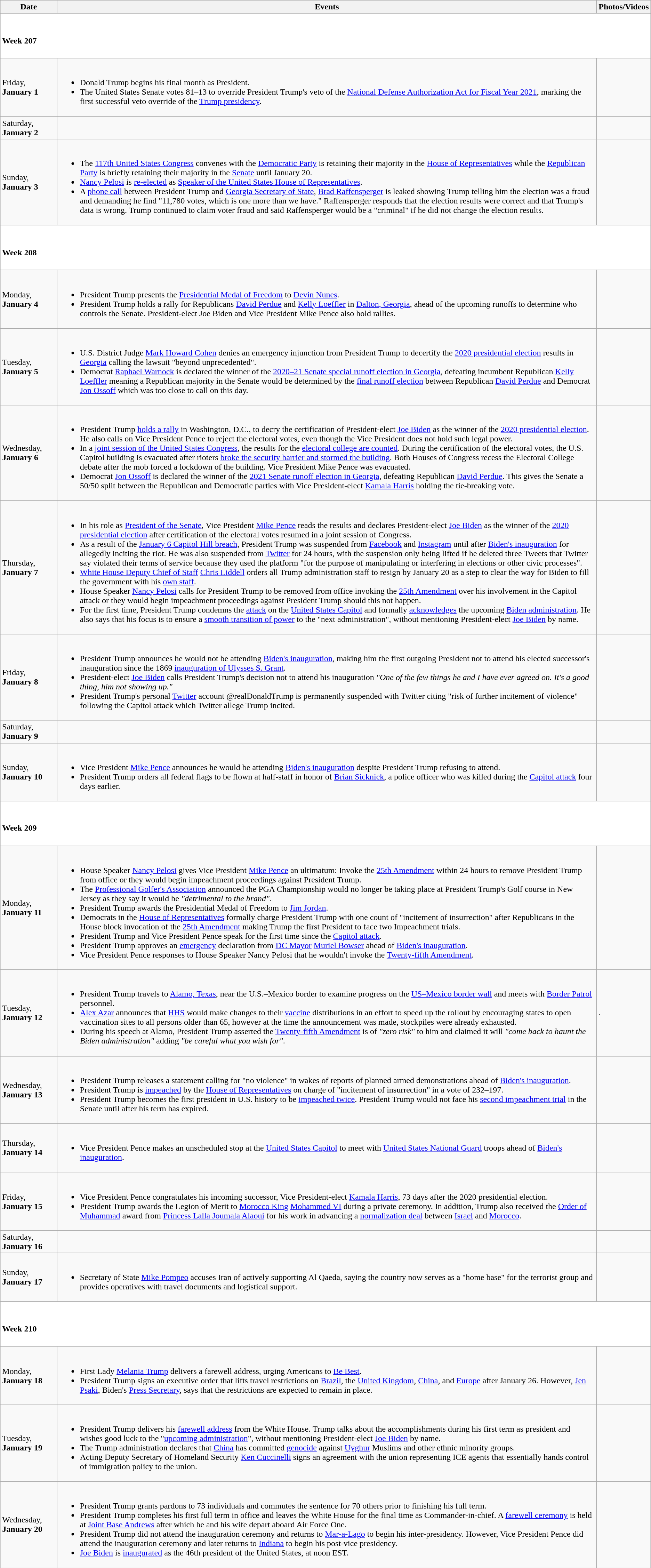<table class="wikitable">
<tr>
<th>Date</th>
<th>Events</th>
<th>Photos/Videos</th>
</tr>
<tr style="background:white;">
<td colspan="3"><br><h4>Week 207</h4></td>
</tr>
<tr>
<td>Friday, <strong>January 1</strong></td>
<td><br><ul><li>Donald Trump begins his final month as President.</li><li>The United States Senate votes 81–13 to override President Trump's veto of the <a href='#'>National Defense Authorization Act for Fiscal Year 2021</a>, marking the first successful veto override of the <a href='#'>Trump presidency</a>.</li></ul></td>
<td></td>
</tr>
<tr>
<td>Saturday, <strong>January 2</strong></td>
<td></td>
<td></td>
</tr>
<tr>
<td>Sunday, <strong>January 3</strong></td>
<td><br><ul><li>The <a href='#'>117th United States Congress</a> convenes with the <a href='#'>Democratic Party</a> is retaining their majority in the <a href='#'>House of Representatives</a> while the <a href='#'>Republican Party</a> is briefly retaining their majority in the <a href='#'>Senate</a> until January 20.</li><li><a href='#'>Nancy Pelosi</a> is <a href='#'>re-elected</a> as <a href='#'>Speaker of the United States House of Representatives</a>.</li><li>A <a href='#'>phone call</a> between President Trump and <a href='#'>Georgia Secretary of State</a>, <a href='#'>Brad Raffensperger</a> is leaked showing Trump telling him the election was a fraud and demanding he find "11,780 votes, which is one more than we have." Raffensperger responds that the election results were correct and that Trump's data is wrong. Trump continued to claim voter fraud and said Raffensperger would be a "criminal" if he did not change the election results.</li></ul></td>
<td></td>
</tr>
<tr style="background:white;">
<td colspan="3"><br><h4>Week 208</h4></td>
</tr>
<tr>
<td>Monday, <strong>January 4</strong></td>
<td><br><ul><li>President Trump presents the <a href='#'>Presidential Medal of Freedom</a> to <a href='#'>Devin Nunes</a>.</li><li>President Trump holds a rally for Republicans <a href='#'>David Perdue</a> and <a href='#'>Kelly Loeffler</a> in <a href='#'>Dalton, Georgia</a>, ahead of the upcoming runoffs to determine who controls the Senate. President-elect Joe Biden and Vice President Mike Pence also hold rallies.</li></ul></td>
<td></td>
</tr>
<tr>
<td>Tuesday, <strong>January 5</strong></td>
<td><br><ul><li>U.S. District Judge <a href='#'>Mark Howard Cohen</a> denies an emergency injunction from President Trump to decertify the <a href='#'>2020 presidential election</a> results in <a href='#'>Georgia</a> calling the lawsuit "beyond unprecedented".</li><li>Democrat <a href='#'>Raphael Warnock</a> is declared the winner of the <a href='#'>2020–21 Senate special runoff election in Georgia</a>, defeating incumbent Republican <a href='#'>Kelly Loeffler</a> meaning a Republican majority in the Senate would be determined by the <a href='#'>final runoff election</a> between Republican <a href='#'>David Perdue</a> and Democrat <a href='#'>Jon Ossoff</a> which was too close to call on this day.</li></ul></td>
<td></td>
</tr>
<tr>
<td>Wednesday, <strong>January 6</strong></td>
<td><br><ul><li>President Trump <a href='#'>holds a rally</a> in Washington, D.C., to decry the certification of President-elect <a href='#'>Joe Biden</a> as the winner of the <a href='#'>2020 presidential election</a>. He also calls on Vice President Pence to reject the electoral votes, even though the Vice President does not hold such legal power.</li><li>In a <a href='#'>joint session of the United States Congress</a>, the results for the <a href='#'>electoral college are counted</a>. During the certification of the electoral votes, the U.S. Capitol building is evacuated after rioters <a href='#'>broke the security barrier and stormed the building</a>. Both Houses of Congress recess the Electoral College debate after the mob forced a lockdown of the building. Vice President Mike Pence was evacuated.</li><li>Democrat <a href='#'>Jon Ossoff</a> is declared the winner of the <a href='#'>2021 Senate runoff election in Georgia</a>, defeating Republican <a href='#'>David Perdue</a>. This gives the Senate a 50/50 split between the Republican and Democratic parties with Vice President-elect <a href='#'>Kamala Harris</a> holding the tie-breaking vote.</li></ul></td>
<td><br></td>
</tr>
<tr>
<td>Thursday, <strong>January 7</strong></td>
<td><br><ul><li>In his role as <a href='#'>President of the Senate</a>, Vice President <a href='#'>Mike Pence</a> reads the results and declares President-elect <a href='#'>Joe Biden</a> as the winner of the <a href='#'>2020 presidential election</a> after certification of the electoral votes resumed in a joint session of Congress.</li><li>As a result of the <a href='#'>January 6 Capitol Hill breach</a>, President Trump was suspended from <a href='#'>Facebook</a> and <a href='#'>Instagram</a> until after <a href='#'>Biden's inauguration</a> for allegedly inciting the riot. He was also suspended from <a href='#'>Twitter</a> for 24 hours, with the suspension only being lifted if he deleted three Tweets that Twitter say violated their terms of service because they used the platform "for the purpose of manipulating or interfering in elections or other civic processes".</li><li><a href='#'>White House Deputy Chief of Staff</a> <a href='#'>Chris Liddell</a> orders all Trump administration staff to resign by January 20 as a step to clear the way for Biden to fill the government with his <a href='#'>own staff</a>.</li><li>House Speaker <a href='#'>Nancy Pelosi</a> calls for President Trump to be removed from office invoking the <a href='#'>25th Amendment</a> over his involvement in the Capitol attack or they would begin impeachment proceedings against President Trump should this not happen.</li><li>For the first time, President Trump condemns the <a href='#'>attack</a> on the <a href='#'>United States Capitol</a> and formally <a href='#'>acknowledges</a> the upcoming <a href='#'>Biden administration</a>. He also says that his focus is to ensure a <a href='#'>smooth transition of power</a> to the "next administration", without mentioning President-elect <a href='#'>Joe Biden</a> by name.</li></ul></td>
<td></td>
</tr>
<tr>
<td>Friday, <strong>January 8</strong></td>
<td><br><ul><li>President Trump announces he would not be attending <a href='#'>Biden's inauguration</a>, making him the first outgoing President not to attend his elected successor's inauguration since the 1869 <a href='#'>inauguration of Ulysses S. Grant</a>.</li><li>President-elect <a href='#'>Joe Biden</a> calls President Trump's decision not to attend his inauguration <em>"One of the few things he and I have ever agreed on. It's a good thing, him not showing up."</em></li><li>President Trump's personal <a href='#'>Twitter</a> account @realDonaldTrump is permanently suspended with Twitter citing "risk of further incitement of violence" following the Capitol attack which Twitter allege Trump incited.</li></ul></td>
<td></td>
</tr>
<tr>
<td>Saturday, <strong>January 9</strong></td>
<td></td>
<td></td>
</tr>
<tr>
<td>Sunday, <strong>January 10</strong></td>
<td><br><ul><li>Vice President <a href='#'>Mike Pence</a> announces he would be attending <a href='#'>Biden's inauguration</a> despite President Trump refusing to attend.</li><li>President Trump orders all federal flags to be flown at half-staff in honor of <a href='#'>Brian Sicknick</a>, a police officer who was killed during the <a href='#'>Capitol attack</a> four days earlier.</li></ul></td>
<td></td>
</tr>
<tr style="background:white;">
<td colspan="3"><br><h4>Week 209</h4></td>
</tr>
<tr>
<td>Monday, <strong>January 11</strong></td>
<td><br><ul><li>House Speaker <a href='#'>Nancy Pelosi</a> gives Vice President <a href='#'>Mike Pence</a> an ultimatum: Invoke the <a href='#'>25th Amendment</a> within 24 hours to remove President Trump from office or they would begin impeachment proceedings against President Trump.</li><li>The <a href='#'>Professional Golfer's Association</a> announced the PGA Championship would no longer be taking place at President Trump's Golf course in New Jersey as they say it would be <em>"detrimental to the brand".</em></li><li>President Trump awards the Presidential Medal of Freedom to <a href='#'>Jim Jordan</a>.</li><li>Democrats in the <a href='#'>House of Representatives</a> formally charge President Trump with one count of "incitement of insurrection" after Republicans in the House block invocation of the <a href='#'>25th Amendment</a> making Trump the first President to face two Impeachment trials.</li><li>President Trump and Vice President Pence speak for the first time since the <a href='#'>Capitol attack</a>.</li><li>President Trump approves an <a href='#'>emergency</a> declaration from <a href='#'>DC Mayor</a> <a href='#'>Muriel Bowser</a> ahead of <a href='#'>Biden's inauguration</a>.</li><li>Vice President Pence responses to House Speaker Nancy Pelosi that he wouldn't invoke the <a href='#'>Twenty-fifth Amendment</a>.</li></ul></td>
<td></td>
</tr>
<tr>
<td>Tuesday, <strong>January 12</strong></td>
<td><br><ul><li>President Trump travels to <a href='#'>Alamo, Texas</a>, near the U.S.–Mexico border to examine progress on the <a href='#'>US–Mexico border wall</a> and meets with <a href='#'>Border Patrol</a> personnel.</li><li><a href='#'>Alex Azar</a> announces that <a href='#'>HHS</a> would make changes to their <a href='#'>vaccine</a> distributions in an effort to speed up the rollout by encouraging states to open vaccination sites to all persons older than 65, however at the time the announcement was made, stockpiles were already exhausted.</li><li>During his speech at Alamo, President Trump asserted the <a href='#'>Twenty-fifth Amendment</a> is of <em>"zero risk"</em> to him and claimed it will <em>"come back to haunt the Biden administration"</em> adding <em>"be careful what you wish for"</em>.</li></ul></td>
<td>.<br></td>
</tr>
<tr>
<td>Wednesday, <strong>January 13</strong></td>
<td><br><ul><li>President Trump releases a statement calling for "no violence" in wakes of reports of planned armed demonstrations ahead of <a href='#'>Biden's inauguration</a>.</li><li>President Trump is <a href='#'>impeached</a> by the <a href='#'>House of Representatives</a> on charge of "incitement of insurrection" in a vote of 232–197.</li><li>President Trump becomes the first president in U.S. history to be <a href='#'>impeached twice</a>. President Trump would not face his <a href='#'>second impeachment trial</a> in the Senate until after his term has expired.</li></ul></td>
<td><br></td>
</tr>
<tr>
<td>Thursday, <strong>January 14</strong></td>
<td><br><ul><li>Vice President Pence makes an unscheduled stop at the <a href='#'>United States Capitol</a> to meet with <a href='#'>United States National Guard</a> troops ahead of <a href='#'>Biden's inauguration</a>.</li></ul></td>
<td></td>
</tr>
<tr>
<td>Friday, <strong>January 15</strong></td>
<td><br><ul><li>Vice President Pence congratulates his incoming successor, Vice President-elect <a href='#'>Kamala Harris</a>, 73 days after the 2020 presidential election.</li><li>President Trump awards the Legion of Merit to <a href='#'>Morocco King</a> <a href='#'>Mohammed VI</a> during a private ceremony. In addition, Trump also received the <a href='#'>Order of Muhammad</a> award from <a href='#'>Princess Lalla Joumala Alaoui</a> for his work in advancing a <a href='#'>normalization deal</a> between <a href='#'>Israel</a> and <a href='#'>Morocco</a>.</li></ul></td>
<td></td>
</tr>
<tr>
<td>Saturday, <strong>January 16</strong></td>
<td></td>
<td></td>
</tr>
<tr>
<td>Sunday, <strong>January 17</strong></td>
<td><br><ul><li>Secretary of State <a href='#'>Mike Pompeo</a> accuses Iran of actively supporting Al Qaeda, saying the country now serves as a "home base" for the terrorist group and provides operatives with travel documents and logistical support.</li></ul></td>
<td></td>
</tr>
<tr style="background:white;">
<td colspan="3"><br><h4>Week 210</h4></td>
</tr>
<tr>
<td>Monday, <strong>January 18</strong></td>
<td><br><ul><li>First Lady <a href='#'>Melania Trump</a> delivers a farewell address, urging Americans to <a href='#'>Be Best</a>.</li><li>President Trump signs an executive order that lifts travel restrictions on <a href='#'>Brazil</a>, the <a href='#'>United Kingdom</a>, <a href='#'>China</a>, and <a href='#'>Europe</a> after January 26. However, <a href='#'>Jen Psaki</a>, Biden's <a href='#'>Press Secretary</a>, says that the restrictions are expected to remain in place.</li></ul></td>
<td></td>
</tr>
<tr>
<td>Tuesday, <strong>January 19</strong></td>
<td><br><ul><li>President Trump delivers his <a href='#'>farewell address</a> from the White House. Trump talks about the accomplishments during his first term as president and wishes good luck to the "<a href='#'>upcoming administration</a>", without mentioning President-elect <a href='#'>Joe Biden</a> by name.</li><li>The Trump administration declares that <a href='#'>China</a> has committed <a href='#'>genocide</a> against <a href='#'>Uyghur</a> Muslims and other ethnic minority groups.</li><li>Acting Deputy Secretary of Homeland Security <a href='#'>Ken Cuccinelli</a> signs an agreement with the union representing ICE agents that essentially hands control of immigration policy to the union.</li></ul></td>
<td></td>
</tr>
<tr>
<td>Wednesday, <strong>January 20</strong></td>
<td><br><ul><li>President Trump grants pardons to 73 individuals and commutes the sentence for 70 others prior to finishing his full term.</li><li>President Trump completes his first full term in office and leaves the White House for the final time as Commander-in-chief. A <a href='#'>farewell ceremony</a> is held at <a href='#'>Joint Base Andrews</a> after which he and his wife depart aboard Air Force One.</li><li>President Trump did not attend the inauguration ceremony and returns to <a href='#'>Mar-a-Lago</a> to begin his inter-presidency. However, Vice President Pence did attend the inauguration ceremony and later returns to <a href='#'>Indiana</a> to begin his post-vice presidency.</li><li><a href='#'>Joe Biden</a> is <a href='#'>inaugurated</a> as the 46th president of the United States, at noon EST.</li></ul></td>
<td></td>
</tr>
</table>
